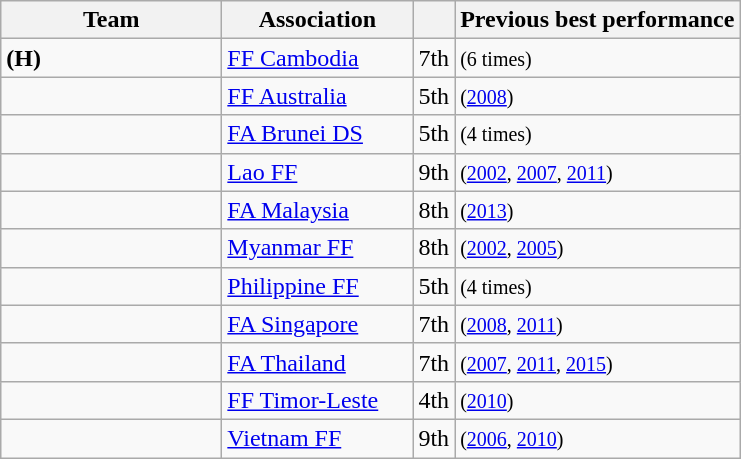<table class="wikitable sortable">
<tr>
<th style="width:140px;">Team</th>
<th style="width:120px;">Association</th>
<th></th>
<th>Previous best performance</th>
</tr>
<tr>
<td> <strong>(H)</strong></td>
<td><a href='#'>FF Cambodia</a></td>
<td>7th</td>
<td> <small>(6 times)</small></td>
</tr>
<tr>
<td></td>
<td><a href='#'>FF Australia</a></td>
<td>5th</td>
<td> <small>(<a href='#'>2008</a>)</small></td>
</tr>
<tr>
<td></td>
<td><a href='#'>FA Brunei DS</a></td>
<td>5th</td>
<td> <small>(4 times)</small></td>
</tr>
<tr>
<td></td>
<td><a href='#'>Lao FF</a></td>
<td>9th</td>
<td> <small>(<a href='#'>2002</a>, <a href='#'>2007</a>, <a href='#'>2011</a>)</small></td>
</tr>
<tr>
<td></td>
<td><a href='#'>FA Malaysia</a></td>
<td>8th</td>
<td> <small>(<a href='#'>2013</a>)</small></td>
</tr>
<tr>
<td></td>
<td><a href='#'>Myanmar FF</a></td>
<td>8th</td>
<td> <small>(<a href='#'>2002</a>, <a href='#'>2005</a>)</small></td>
</tr>
<tr>
<td></td>
<td><a href='#'>Philippine FF</a></td>
<td>5th</td>
<td> <small>(4 times)</small></td>
</tr>
<tr>
<td></td>
<td><a href='#'>FA Singapore</a></td>
<td>7th</td>
<td> <small>(<a href='#'>2008</a>, <a href='#'>2011</a>)</small></td>
</tr>
<tr>
<td></td>
<td><a href='#'>FA Thailand</a></td>
<td>7th</td>
<td> <small>(<a href='#'>2007</a>, <a href='#'>2011</a>, <a href='#'>2015</a>)</small></td>
</tr>
<tr>
<td></td>
<td><a href='#'>FF Timor-Leste</a></td>
<td>4th</td>
<td> <small>(<a href='#'>2010</a>)</small></td>
</tr>
<tr>
<td></td>
<td><a href='#'>Vietnam FF</a></td>
<td>9th</td>
<td> <small>(<a href='#'>2006</a>, <a href='#'>2010</a>)</small></td>
</tr>
</table>
